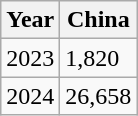<table class="wikitable">
<tr>
<th>Year</th>
<th>China</th>
</tr>
<tr>
<td>2023</td>
<td>1,820</td>
</tr>
<tr>
<td>2024</td>
<td>26,658</td>
</tr>
</table>
